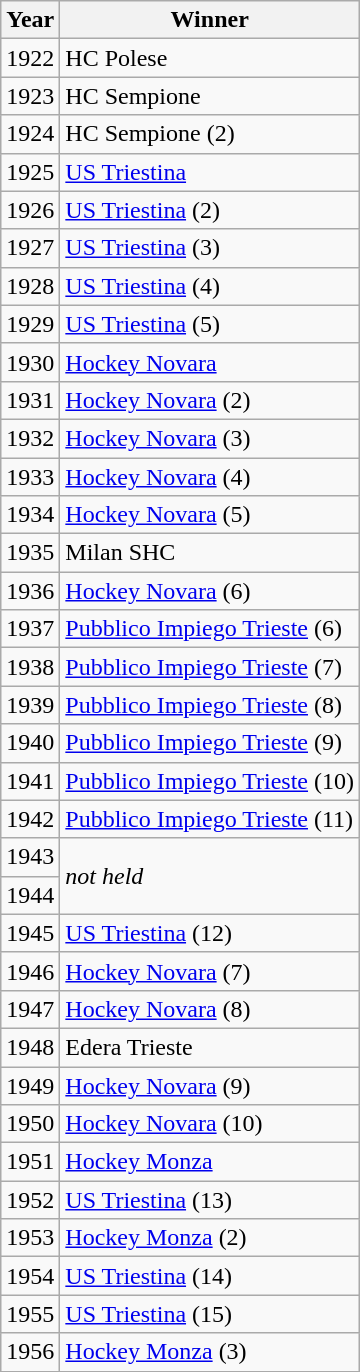<table class="wikitable sortable">
<tr>
<th>Year</th>
<th>Winner</th>
</tr>
<tr>
<td>1922</td>
<td>HC Polese</td>
</tr>
<tr>
<td>1923</td>
<td>HC Sempione</td>
</tr>
<tr>
<td>1924</td>
<td>HC Sempione (2)</td>
</tr>
<tr>
<td>1925</td>
<td><a href='#'>US Triestina</a></td>
</tr>
<tr>
<td>1926</td>
<td><a href='#'>US Triestina</a> (2)</td>
</tr>
<tr>
<td>1927</td>
<td><a href='#'>US Triestina</a> (3)</td>
</tr>
<tr>
<td>1928</td>
<td><a href='#'>US Triestina</a> (4)</td>
</tr>
<tr>
<td>1929</td>
<td><a href='#'>US Triestina</a> (5)</td>
</tr>
<tr>
<td>1930</td>
<td><a href='#'>Hockey Novara</a></td>
</tr>
<tr>
<td>1931</td>
<td><a href='#'>Hockey Novara</a> (2)</td>
</tr>
<tr>
<td>1932</td>
<td><a href='#'>Hockey Novara</a> (3)</td>
</tr>
<tr>
<td>1933</td>
<td><a href='#'>Hockey Novara</a> (4)</td>
</tr>
<tr>
<td>1934</td>
<td><a href='#'>Hockey Novara</a> (5)</td>
</tr>
<tr>
<td>1935</td>
<td>Milan SHC</td>
</tr>
<tr>
<td>1936</td>
<td><a href='#'>Hockey Novara</a> (6)</td>
</tr>
<tr>
<td>1937</td>
<td><a href='#'>Pubblico Impiego Trieste</a> (6)</td>
</tr>
<tr>
<td>1938</td>
<td><a href='#'>Pubblico Impiego Trieste</a> (7)</td>
</tr>
<tr>
<td>1939</td>
<td><a href='#'>Pubblico Impiego Trieste</a> (8)</td>
</tr>
<tr>
<td>1940</td>
<td><a href='#'>Pubblico Impiego Trieste</a> (9)</td>
</tr>
<tr>
<td>1941</td>
<td><a href='#'>Pubblico Impiego Trieste</a> (10)</td>
</tr>
<tr>
<td>1942</td>
<td><a href='#'>Pubblico Impiego Trieste</a> (11)</td>
</tr>
<tr>
<td>1943</td>
<td rowspan=2><em>not held</em></td>
</tr>
<tr>
<td>1944</td>
</tr>
<tr>
<td>1945</td>
<td><a href='#'>US Triestina</a> (12)</td>
</tr>
<tr>
<td>1946</td>
<td><a href='#'>Hockey Novara</a> (7)</td>
</tr>
<tr>
<td>1947</td>
<td><a href='#'>Hockey Novara</a> (8)</td>
</tr>
<tr>
<td>1948</td>
<td>Edera Trieste</td>
</tr>
<tr>
<td>1949</td>
<td><a href='#'>Hockey Novara</a> (9)</td>
</tr>
<tr>
<td>1950</td>
<td><a href='#'>Hockey Novara</a> (10)</td>
</tr>
<tr>
<td>1951</td>
<td><a href='#'>Hockey Monza</a></td>
</tr>
<tr>
<td>1952</td>
<td><a href='#'>US Triestina</a> (13)</td>
</tr>
<tr>
<td>1953</td>
<td><a href='#'>Hockey Monza</a> (2)</td>
</tr>
<tr>
<td>1954</td>
<td><a href='#'>US Triestina</a> (14)</td>
</tr>
<tr>
<td>1955</td>
<td><a href='#'>US Triestina</a> (15)</td>
</tr>
<tr>
<td>1956</td>
<td><a href='#'>Hockey Monza</a> (3)</td>
</tr>
</table>
